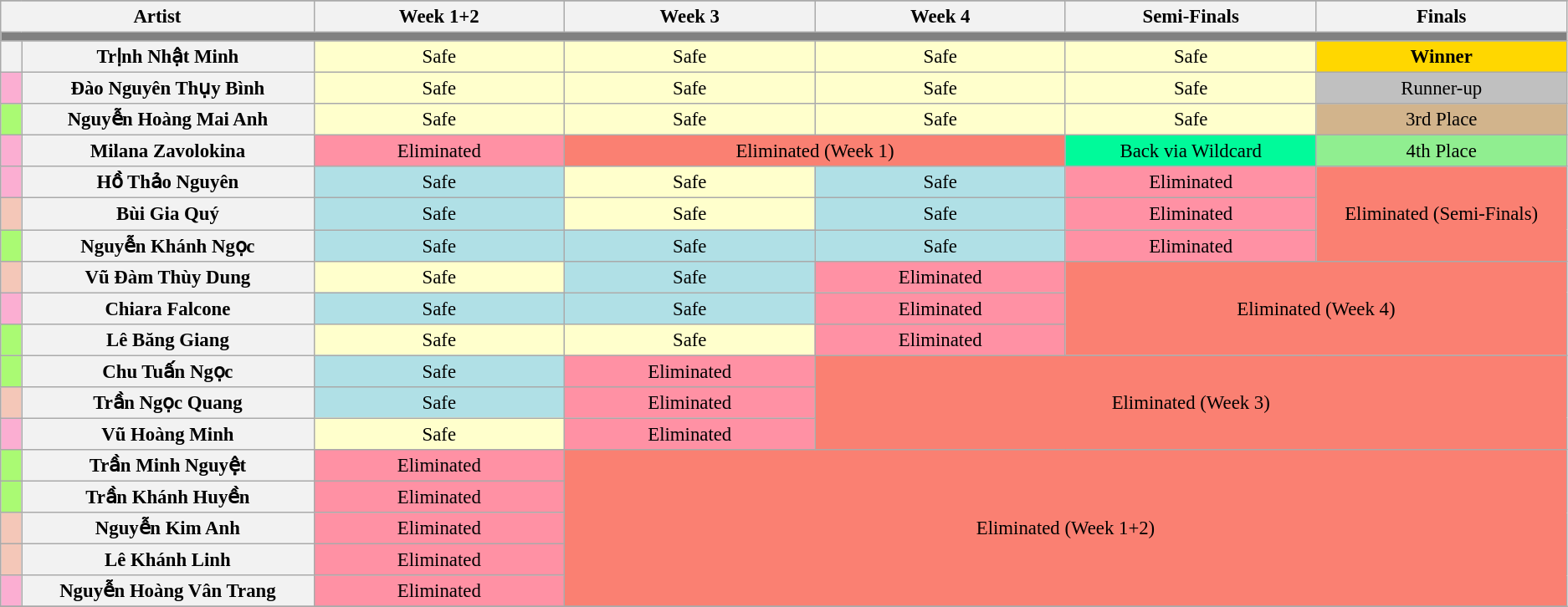<table class="wikitable"  style="text-align:center; font-size:95%; width:auto;">
<tr>
</tr>
<tr>
<th style="width:15%;" colspan="2">Artist</th>
<th style="width:12%;">Week 1+2</th>
<th style="width:12%;">Week 3</th>
<th style="width:12%;">Week 4</th>
<th style="width:12%;">Semi-Finals</th>
<th style="width:12%;">Finals</th>
</tr>
<tr>
<th colspan="9" style="background:gray;"></th>
</tr>
<tr>
<th style="width:1%;" style="background:#f4c7b8;"></th>
<th style="width:14%;">Trịnh Nhật Minh</th>
<td style="background:#FFFFCC;">Safe</td>
<td style="background:#FFFFCC;">Safe</td>
<td style="background:#FFFFCC;">Safe</td>
<td style="background:#FFFFCC;">Safe</td>
<th style="background:gold;">Winner</th>
</tr>
<tr>
<th style="background:#FBAED2;"></th>
<th>Đào Nguyên Thụy Bình</th>
<td style="background:#FFFFCC;">Safe</td>
<td style="background:#FFFFCC;">Safe</td>
<td style="background:#FFFFCC;">Safe</td>
<td style="background:#FFFFCC;">Safe</td>
<td bgcolor="silver">Runner-up</td>
</tr>
<tr>
<th style="background:#aafa73;"></th>
<th>Nguyễn Hoàng Mai Anh</th>
<td style="background:#FFFFCC;">Safe</td>
<td style="background:#FFFFCC;">Safe</td>
<td style="background:#FFFFCC;">Safe</td>
<td style="background:#FFFFCC;">Safe</td>
<td bgcolor="tan">3rd Place</td>
</tr>
<tr>
<th style="background:#FBAED2;"></th>
<th>Milana Zavolokina</th>
<td style="background:#FF91A4;">Eliminated</td>
<td colspan="2" style="background:salmon;">Eliminated (Week 1)</td>
<td style="background:#00FA9A;">Back via Wildcard</td>
<td bgcolor="lightgreen">4th Place</td>
</tr>
<tr>
<th style="background:#FBAED2;"></th>
<th>Hồ Thảo Nguyên</th>
<td style="background:#B0E0E6;">Safe</td>
<td style="background:#FFFFCC;">Safe</td>
<td style="background:#B0E0E6;">Safe</td>
<td style="background:#FF91A4;">Eliminated</td>
<td rowspan="3" style="background:salmon;">Eliminated (Semi-Finals)</td>
</tr>
<tr>
<th style="background:#f4c7b8;"></th>
<th>Bùi Gia Quý</th>
<td style="background:#B0E0E6;">Safe</td>
<td style="background:#FFFFCC;">Safe</td>
<td style="background:#B0E0E6;">Safe</td>
<td style="background:#FF91A4;">Eliminated</td>
</tr>
<tr>
<th style="background:#aafa73;"></th>
<th>Nguyễn Khánh Ngọc</th>
<td style="background:#B0E0E6;">Safe</td>
<td style="background:#B0E0E6;">Safe</td>
<td style="background:#B0E0E6;">Safe</td>
<td style="background:#FF91A4;">Eliminated</td>
</tr>
<tr>
<th style="background:#f4c7b8;"></th>
<th>Vũ Đàm Thùy Dung</th>
<td style="background:#FFFFCC;">Safe</td>
<td style="background:#B0E0E6;">Safe</td>
<td style="background:#FF91A4;">Eliminated</td>
<td rowspan="3" colspan="2" style="background:salmon;">Eliminated (Week 4)</td>
</tr>
<tr>
<th style="background:#FBAED2;"></th>
<th>Chiara Falcone</th>
<td style="background:#B0E0E6;">Safe</td>
<td style="background:#B0E0E6;">Safe</td>
<td style="background:#FF91A4;">Eliminated</td>
</tr>
<tr>
<th style="background:#aafa73;"></th>
<th>Lê Băng Giang</th>
<td style="background:#FFFFCC;">Safe</td>
<td style="background:#FFFFCC;">Safe</td>
<td style="background:#FF91A4;">Eliminated</td>
</tr>
<tr>
<th style="background:#aafa73;"></th>
<th>Chu Tuấn Ngọc</th>
<td style="background:#B0E0E6;">Safe</td>
<td style="background:#FF91A4;">Eliminated</td>
<td rowspan="3" colspan="3" style="background:salmon;">Eliminated (Week 3)</td>
</tr>
<tr>
<th style="background:#f4c7b8;"></th>
<th>Trần Ngọc Quang</th>
<td style="background:#B0E0E6;">Safe</td>
<td style="background:#FF91A4;">Eliminated</td>
</tr>
<tr>
<th style="background:#FBAED2;"></th>
<th>Vũ Hoàng Minh</th>
<td style="background:#FFFFCC;">Safe</td>
<td style="background:#FF91A4;">Eliminated</td>
</tr>
<tr>
<th style="background:#aafa73;"></th>
<th>Trần Minh Nguyệt</th>
<td style="background:#FF91A4;">Eliminated</td>
<td rowspan="5" colspan="5" style="background:salmon;">Eliminated (Week 1+2)</td>
</tr>
<tr>
<th style="background:#aafa73;"></th>
<th>Trần Khánh Huyền</th>
<td style="background:#FF91A4;">Eliminated</td>
</tr>
<tr>
<th style="background:#f4c7b8;"></th>
<th>Nguyễn Kim Anh</th>
<td style="background:#FF91A4;">Eliminated</td>
</tr>
<tr>
<th style="background:#f4c7b8;"></th>
<th>Lê Khánh Linh</th>
<td style="background:#FF91A4;">Eliminated</td>
</tr>
<tr>
<th style="background:#FBAED2;"></th>
<th>Nguyễn Hoàng Vân Trang</th>
<td style="background:#FF91A4;">Eliminated</td>
</tr>
<tr>
</tr>
</table>
